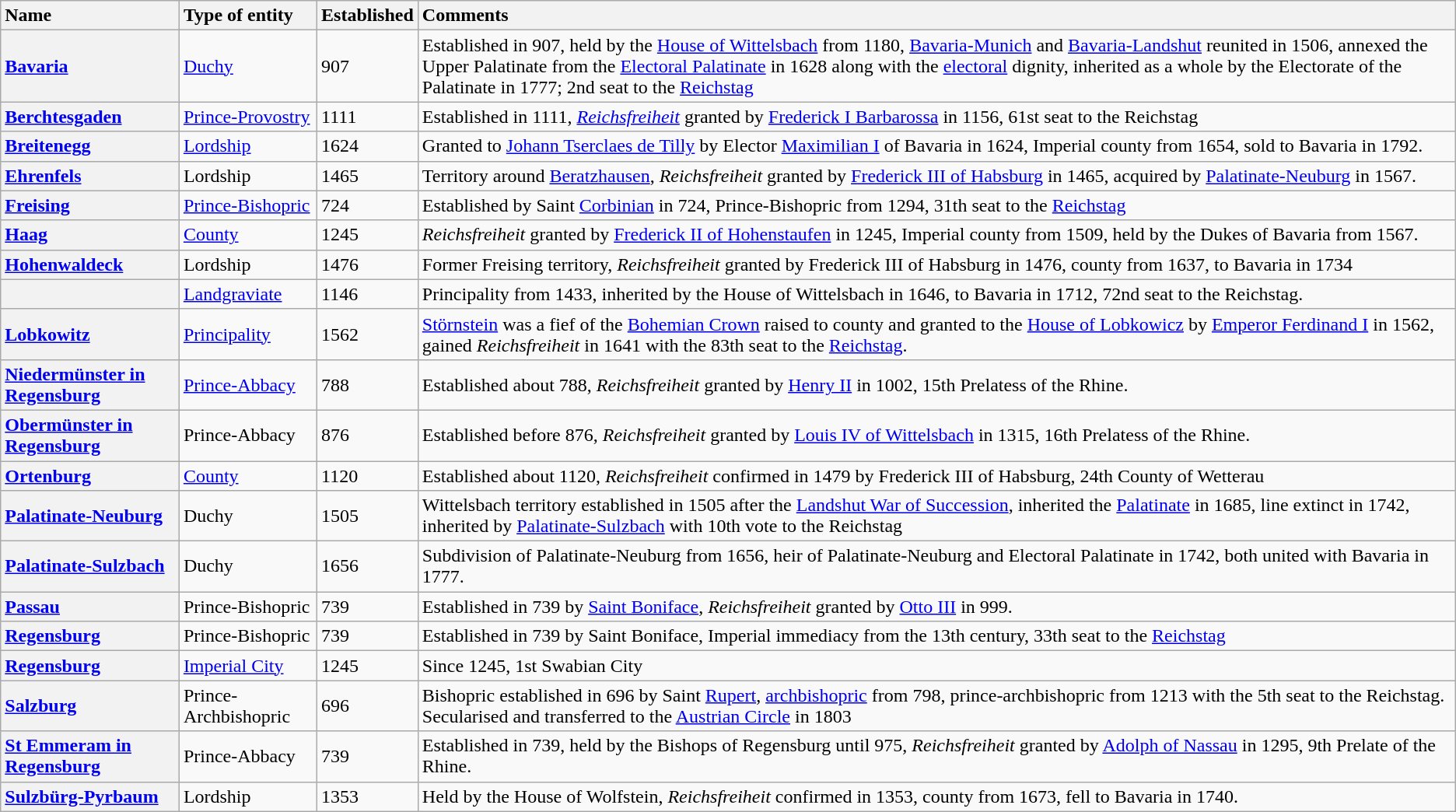<table class="wikitable sortable">
<tr>
<th scope="col" style="text-align: left;">Name</th>
<th scope="col" style="text-align: left;">Type of entity</th>
<th>Established</th>
<th scope="col" style="text-align: left;">Comments</th>
</tr>
<tr>
<th scope="row" style="text-align: left;"> <a href='#'>Bavaria</a></th>
<td><a href='#'>Duchy</a></td>
<td>907</td>
<td>Established in 907, held by the <a href='#'>House of Wittelsbach</a> from 1180, <a href='#'>Bavaria-Munich</a> and <a href='#'>Bavaria-Landshut</a> reunited in 1506, annexed the Upper Palatinate from the <a href='#'>Electoral Palatinate</a> in 1628 along with the <a href='#'>electoral</a> dignity, inherited as a whole by the Electorate of the Palatinate in 1777; 2nd seat to the <a href='#'>Reichstag</a></td>
</tr>
<tr>
<th scope="row" style="text-align: left;"> <a href='#'>Berchtesgaden</a></th>
<td><a href='#'>Prince-Provostry</a></td>
<td>1111</td>
<td>Established in 1111, <em><a href='#'>Reichsfreiheit</a></em> granted by <a href='#'>Frederick I Barbarossa</a> in 1156, 61st seat to the Reichstag</td>
</tr>
<tr>
<th scope="row" style="text-align: left;">  <a href='#'>Breitenegg</a></th>
<td><a href='#'>Lordship</a></td>
<td>1624</td>
<td>Granted to <a href='#'>Johann Tserclaes de Tilly</a> by Elector <a href='#'>Maximilian I</a> of Bavaria in 1624, Imperial county from 1654, sold to Bavaria in 1792.</td>
</tr>
<tr>
<th scope="row" style="text-align: left;"> <a href='#'>Ehrenfels</a></th>
<td>Lordship</td>
<td>1465</td>
<td>Territory around <a href='#'>Beratzhausen</a>, <em>Reichsfreiheit</em> granted by <a href='#'>Frederick III of Habsburg</a> in 1465, acquired by <a href='#'>Palatinate-Neuburg</a> in 1567.</td>
</tr>
<tr>
<th scope="row" style="text-align: left;"> <a href='#'>Freising</a></th>
<td><a href='#'>Prince-Bishopric</a></td>
<td>724</td>
<td>Established by Saint <a href='#'>Corbinian</a> in 724, Prince-Bishopric from 1294, 31th seat to the <a href='#'>Reichstag</a></td>
</tr>
<tr>
<th scope="row" style="text-align: left;"> <a href='#'>Haag</a></th>
<td><a href='#'>County</a></td>
<td>1245</td>
<td><em>Reichsfreiheit</em> granted by <a href='#'>Frederick II of Hohenstaufen</a> in 1245, Imperial county from 1509, held by the Dukes of Bavaria from 1567.</td>
</tr>
<tr>
<th scope="row" style="text-align: left;"> <a href='#'>Hohenwaldeck</a></th>
<td>Lordship</td>
<td>1476</td>
<td>Former Freising territory, <em>Reichsfreiheit</em> granted by Frederick III of Habsburg in 1476, county from 1637, to Bavaria in 1734</td>
</tr>
<tr>
<th scope="row" style="text-align: left;"> </th>
<td><a href='#'>Landgraviate</a></td>
<td>1146</td>
<td>Principality from 1433, inherited by the House of Wittelsbach in 1646, to Bavaria in 1712, 72nd seat to the Reichstag.</td>
</tr>
<tr>
<th scope="row" style="text-align: left;"><a href='#'>Lobkowitz</a></th>
<td><a href='#'>Principality</a></td>
<td>1562</td>
<td><a href='#'>Störnstein</a> was a fief of the <a href='#'>Bohemian Crown</a> raised to county and granted to the <a href='#'>House of Lobkowicz</a> by <a href='#'>Emperor Ferdinand I</a> in 1562, gained <em>Reichsfreiheit</em> in 1641 with the 83th seat to the <a href='#'>Reichstag</a>.</td>
</tr>
<tr>
<th scope="row" style="text-align: left;"> <a href='#'>Niedermünster in Regensburg</a></th>
<td><a href='#'>Prince-Abbacy</a></td>
<td>788</td>
<td>Established about 788, <em>Reichsfreiheit</em> granted by <a href='#'>Henry II</a> in 1002, 15th Prelatess of the Rhine.</td>
</tr>
<tr>
<th scope="row" style="text-align: left;"> <a href='#'>Obermünster in Regensburg</a></th>
<td>Prince-Abbacy</td>
<td>876</td>
<td>Established before 876, <em>Reichsfreiheit</em> granted by <a href='#'>Louis IV of Wittelsbach</a> in 1315, 16th Prelatess of the Rhine.</td>
</tr>
<tr>
<th scope="row" style="text-align: left;"> <a href='#'>Ortenburg</a></th>
<td><a href='#'>County</a></td>
<td>1120</td>
<td>Established about 1120, <em>Reichsfreiheit</em> confirmed in 1479 by Frederick III of Habsburg, 24th County of Wetterau</td>
</tr>
<tr>
<th scope="row" style="text-align: left;"> <a href='#'>Palatinate-Neuburg</a></th>
<td>Duchy</td>
<td>1505</td>
<td>Wittelsbach territory established in 1505 after the <a href='#'>Landshut War of Succession</a>, inherited the <a href='#'>Palatinate</a> in 1685, line extinct in 1742, inherited by <a href='#'>Palatinate-Sulzbach</a> with 10th vote to the Reichstag</td>
</tr>
<tr>
<th scope="row" style="text-align: left;"> <a href='#'>Palatinate-Sulzbach</a></th>
<td>Duchy</td>
<td>1656</td>
<td>Subdivision of Palatinate-Neuburg from 1656, heir of Palatinate-Neuburg and Electoral Palatinate in 1742, both united with Bavaria in 1777.</td>
</tr>
<tr>
<th scope="row" style="text-align: left;"> <a href='#'>Passau</a></th>
<td>Prince-Bishopric</td>
<td>739</td>
<td>Established in 739 by <a href='#'>Saint Boniface</a>, <em>Reichsfreiheit</em> granted by <a href='#'>Otto III</a> in 999.</td>
</tr>
<tr>
<th scope="row" style="text-align: left;"> <a href='#'>Regensburg</a></th>
<td>Prince-Bishopric</td>
<td>739</td>
<td>Established in 739 by Saint Boniface, Imperial immediacy from the 13th century, 33th seat to the <a href='#'>Reichstag</a></td>
</tr>
<tr>
<th scope="row" style="text-align: left;"> <a href='#'>Regensburg</a></th>
<td><a href='#'>Imperial City</a></td>
<td>1245</td>
<td>Since 1245, 1st Swabian City</td>
</tr>
<tr>
<th scope="row" style="text-align: left;"> <a href='#'>Salzburg</a></th>
<td>Prince-Archbishopric</td>
<td>696</td>
<td>Bishopric established in 696 by Saint <a href='#'>Rupert</a>, <a href='#'>archbishopric</a> from 798, prince-archbishopric from 1213 with the 5th seat to the Reichstag. Secularised and transferred to the <a href='#'>Austrian Circle</a> in 1803</td>
</tr>
<tr>
<th scope="row" style="text-align: left;"> <a href='#'>St Emmeram in Regensburg</a></th>
<td>Prince-Abbacy</td>
<td>739</td>
<td>Established in 739, held by the Bishops of Regensburg until 975, <em>Reichsfreiheit</em> granted by <a href='#'>Adolph of Nassau</a> in 1295, 9th Prelate of the Rhine.</td>
</tr>
<tr>
<th scope="row" style="text-align: left;"> <a href='#'>Sulzbürg-Pyrbaum</a></th>
<td>Lordship</td>
<td>1353</td>
<td>Held by the House of Wolfstein, <em>Reichsfreiheit</em> confirmed in 1353, county from 1673, fell to Bavaria in 1740.</td>
</tr>
</table>
